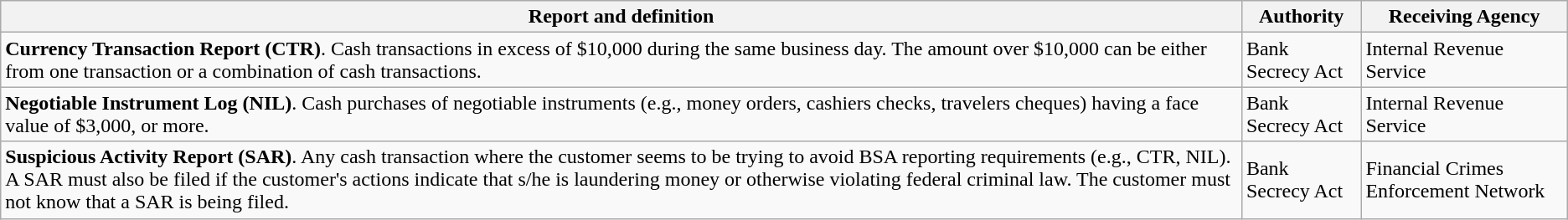<table class="wikitable">
<tr>
<th>Report and definition</th>
<th>Authority</th>
<th>Receiving Agency</th>
</tr>
<tr>
<td><strong>Currency Transaction Report (CTR)</strong>. Cash transactions in excess of $10,000 during the same business day. The amount over $10,000 can be either from one transaction or a combination of cash transactions.</td>
<td>Bank Secrecy Act</td>
<td>Internal Revenue Service</td>
</tr>
<tr>
<td><strong>Negotiable Instrument Log (NIL)</strong>. Cash purchases of negotiable instruments (e.g., money orders, cashiers checks, travelers cheques) having a face value of $3,000, or more.</td>
<td>Bank Secrecy Act</td>
<td>Internal Revenue Service</td>
</tr>
<tr>
<td><strong>Suspicious Activity Report (SAR)</strong>. Any cash transaction where the customer seems to be trying to avoid BSA reporting requirements (e.g., CTR, NIL). A SAR must also be filed if the customer's actions indicate that s/he is laundering money or otherwise violating federal criminal law. The customer must not know that a SAR is being filed.</td>
<td>Bank Secrecy Act</td>
<td>Financial Crimes Enforcement Network</td>
</tr>
</table>
